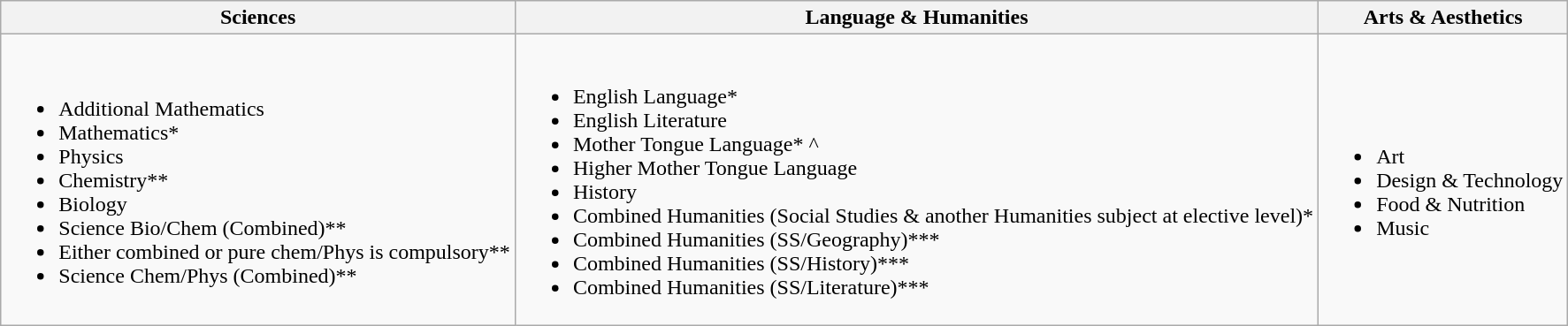<table class="wikitable">
<tr>
<th>Sciences</th>
<th><strong>Language & Humanities</strong></th>
<th><strong>Arts & Aesthetics</strong></th>
</tr>
<tr>
<td><br><ul><li>Additional Mathematics</li><li>Mathematics*</li><li>Physics</li><li>Chemistry**</li><li>Biology</li><li>Science Bio/Chem (Combined)**</li><li>Either combined or pure chem/Phys is compulsory**</li><li>Science Chem/Phys (Combined)**</li></ul></td>
<td><br><ul><li>English Language*</li><li>English Literature</li><li>Mother Tongue Language* ^</li><li>Higher Mother Tongue Language</li><li>History</li><li>Combined Humanities (Social Studies & another Humanities subject at elective level)*</li><li>Combined Humanities (SS/Geography)***</li><li>Combined Humanities (SS/History)***</li><li>Combined Humanities (SS/Literature)***</li></ul></td>
<td><br><ul><li>Art</li><li>Design & Technology</li><li>Food & Nutrition</li><li>Music</li></ul></td>
</tr>
</table>
